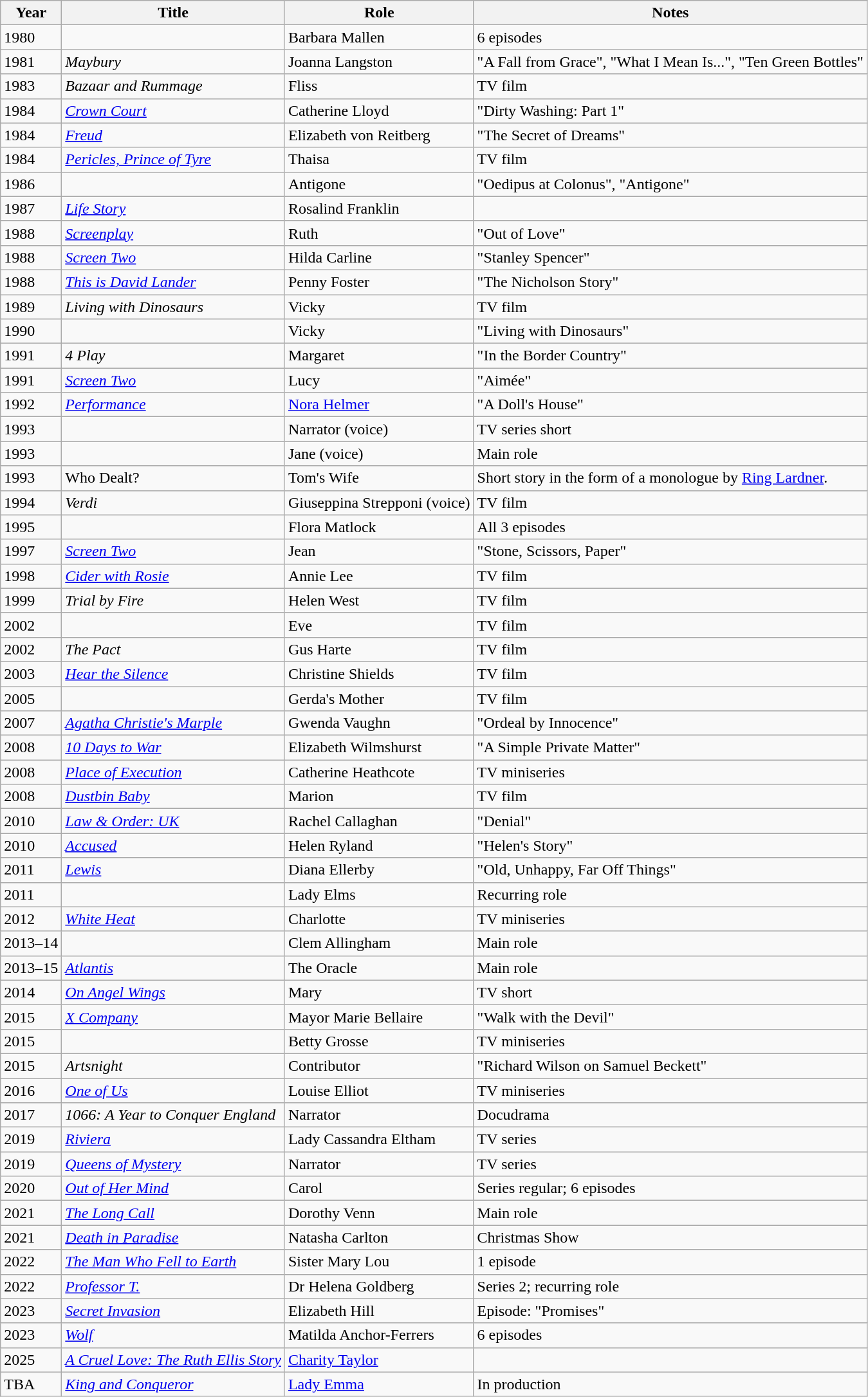<table class="wikitable sortable">
<tr>
<th>Year</th>
<th>Title</th>
<th>Role</th>
<th class="unsortable">Notes</th>
</tr>
<tr>
<td>1980</td>
<td><em></em></td>
<td>Barbara Mallen</td>
<td>6 episodes</td>
</tr>
<tr>
<td>1981</td>
<td><em>Maybury</em></td>
<td>Joanna Langston</td>
<td>"A Fall from Grace", "What I Mean Is...", "Ten Green Bottles"</td>
</tr>
<tr>
<td>1983</td>
<td><em>Bazaar and Rummage</em></td>
<td>Fliss</td>
<td>TV film</td>
</tr>
<tr>
<td>1984</td>
<td><em><a href='#'>Crown Court</a></em></td>
<td>Catherine Lloyd</td>
<td>"Dirty Washing: Part 1"</td>
</tr>
<tr>
<td>1984</td>
<td><em><a href='#'>Freud</a></em></td>
<td>Elizabeth von Reitberg</td>
<td>"The Secret of Dreams"</td>
</tr>
<tr>
<td>1984</td>
<td><em><a href='#'>Pericles, Prince of Tyre</a></em></td>
<td>Thaisa</td>
<td>TV film</td>
</tr>
<tr>
<td>1986</td>
<td><em></em></td>
<td>Antigone</td>
<td>"Oedipus at Colonus", "Antigone"</td>
</tr>
<tr>
<td>1987</td>
<td><em><a href='#'>Life Story</a></em></td>
<td>Rosalind Franklin</td>
<td></td>
</tr>
<tr>
<td>1988</td>
<td><em><a href='#'>Screenplay</a></em></td>
<td>Ruth</td>
<td>"Out of Love"</td>
</tr>
<tr>
<td>1988</td>
<td><em><a href='#'>Screen Two</a></em></td>
<td>Hilda Carline</td>
<td>"Stanley Spencer"</td>
</tr>
<tr>
<td>1988</td>
<td><em><a href='#'>This is David Lander</a></em></td>
<td>Penny Foster</td>
<td>"The Nicholson Story"</td>
</tr>
<tr>
<td>1989</td>
<td><em>Living with Dinosaurs</em></td>
<td>Vicky</td>
<td>TV film</td>
</tr>
<tr>
<td>1990</td>
<td><em></em></td>
<td>Vicky</td>
<td>"Living with Dinosaurs"</td>
</tr>
<tr>
<td>1991</td>
<td><em>4 Play</em></td>
<td>Margaret</td>
<td>"In the Border Country"</td>
</tr>
<tr>
<td>1991</td>
<td><em><a href='#'>Screen Two</a></em></td>
<td>Lucy</td>
<td>"Aimée"</td>
</tr>
<tr>
<td>1992</td>
<td><em><a href='#'>Performance</a></em></td>
<td><a href='#'>Nora Helmer</a></td>
<td>"A Doll's House"</td>
</tr>
<tr>
<td>1993</td>
<td><em></em></td>
<td>Narrator (voice)</td>
<td>TV series short</td>
</tr>
<tr>
<td>1993</td>
<td><em></em></td>
<td>Jane (voice)</td>
<td>Main role</td>
</tr>
<tr>
<td>1993</td>
<td>Who Dealt?</td>
<td>Tom's Wife</td>
<td>Short story in the form of a monologue by <a href='#'>Ring Lardner</a>.</td>
</tr>
<tr>
<td>1994</td>
<td><em>Verdi</em></td>
<td>Giuseppina Strepponi (voice)</td>
<td>TV film</td>
</tr>
<tr>
<td>1995</td>
<td><em></em></td>
<td>Flora Matlock</td>
<td>All 3 episodes</td>
</tr>
<tr>
<td>1997</td>
<td><em><a href='#'>Screen Two</a></em></td>
<td>Jean</td>
<td>"Stone, Scissors, Paper"</td>
</tr>
<tr>
<td>1998</td>
<td><em><a href='#'>Cider with Rosie</a></em></td>
<td>Annie Lee</td>
<td>TV film</td>
</tr>
<tr>
<td>1999</td>
<td><em>Trial by Fire</em></td>
<td>Helen West</td>
<td>TV film</td>
</tr>
<tr>
<td>2002</td>
<td><em></em></td>
<td>Eve</td>
<td>TV film</td>
</tr>
<tr>
<td>2002</td>
<td><em>The Pact</em></td>
<td>Gus Harte</td>
<td>TV film</td>
</tr>
<tr>
<td>2003</td>
<td><em><a href='#'>Hear the Silence</a></em></td>
<td>Christine Shields</td>
<td>TV film</td>
</tr>
<tr>
<td>2005</td>
<td><em></em></td>
<td>Gerda's Mother</td>
<td>TV film</td>
</tr>
<tr>
<td>2007</td>
<td><em><a href='#'>Agatha Christie's Marple</a></em></td>
<td>Gwenda Vaughn</td>
<td>"Ordeal by Innocence"</td>
</tr>
<tr>
<td>2008</td>
<td><em><a href='#'>10 Days to War</a></em></td>
<td>Elizabeth Wilmshurst</td>
<td>"A Simple Private Matter"</td>
</tr>
<tr>
<td>2008</td>
<td><em><a href='#'>Place of Execution</a></em></td>
<td>Catherine Heathcote</td>
<td>TV miniseries</td>
</tr>
<tr>
<td>2008</td>
<td><em><a href='#'>Dustbin Baby</a></em></td>
<td>Marion</td>
<td>TV film</td>
</tr>
<tr>
<td>2010</td>
<td><em><a href='#'>Law & Order: UK</a></em></td>
<td>Rachel Callaghan</td>
<td>"Denial"</td>
</tr>
<tr>
<td>2010</td>
<td><em><a href='#'>Accused</a></em></td>
<td>Helen Ryland</td>
<td>"Helen's Story"</td>
</tr>
<tr>
<td>2011</td>
<td><em><a href='#'>Lewis</a></em></td>
<td>Diana Ellerby</td>
<td>"Old, Unhappy, Far Off Things"</td>
</tr>
<tr>
<td>2011</td>
<td><em></em></td>
<td>Lady Elms</td>
<td>Recurring role</td>
</tr>
<tr>
<td>2012</td>
<td><em><a href='#'>White Heat</a></em></td>
<td>Charlotte</td>
<td>TV miniseries</td>
</tr>
<tr>
<td>2013–14</td>
<td><em></em></td>
<td>Clem Allingham</td>
<td>Main role</td>
</tr>
<tr>
<td>2013–15</td>
<td><em><a href='#'>Atlantis</a></em></td>
<td>The Oracle</td>
<td>Main role</td>
</tr>
<tr>
<td>2014</td>
<td><em><a href='#'>On Angel Wings</a></em></td>
<td>Mary</td>
<td>TV short</td>
</tr>
<tr>
<td>2015</td>
<td><em><a href='#'>X Company</a></em></td>
<td>Mayor Marie Bellaire</td>
<td>"Walk with the Devil"</td>
</tr>
<tr>
<td>2015</td>
<td><em></em></td>
<td>Betty Grosse</td>
<td>TV miniseries</td>
</tr>
<tr>
<td>2015</td>
<td><em>Artsnight</em></td>
<td>Contributor</td>
<td>"Richard Wilson on Samuel Beckett"</td>
</tr>
<tr>
<td>2016</td>
<td><em><a href='#'>One of Us</a></em></td>
<td>Louise Elliot</td>
<td>TV miniseries</td>
</tr>
<tr>
<td>2017</td>
<td><em>1066: A Year to Conquer England</em></td>
<td>Narrator</td>
<td>Docudrama</td>
</tr>
<tr>
<td>2019</td>
<td><em><a href='#'>Riviera</a></em></td>
<td>Lady Cassandra Eltham</td>
<td>TV series</td>
</tr>
<tr>
<td>2019</td>
<td><em><a href='#'>Queens of Mystery</a></em></td>
<td>Narrator</td>
<td>TV series</td>
</tr>
<tr>
<td>2020</td>
<td><em><a href='#'>Out of Her Mind</a></em></td>
<td>Carol</td>
<td>Series regular; 6 episodes</td>
</tr>
<tr>
<td>2021</td>
<td><em><a href='#'>The Long Call</a></em></td>
<td>Dorothy Venn</td>
<td>Main role</td>
</tr>
<tr>
<td>2021</td>
<td><em><a href='#'>Death in Paradise</a></em></td>
<td>Natasha Carlton</td>
<td>Christmas Show</td>
</tr>
<tr>
<td>2022</td>
<td><em><a href='#'>The Man Who Fell to Earth</a></em></td>
<td>Sister Mary Lou</td>
<td>1 episode</td>
</tr>
<tr>
<td>2022</td>
<td><em><a href='#'>Professor T.</a></em></td>
<td>Dr Helena Goldberg</td>
<td>Series 2; recurring role</td>
</tr>
<tr>
<td>2023</td>
<td><em><a href='#'>Secret Invasion</a></em></td>
<td>Elizabeth Hill</td>
<td>Episode: "Promises"</td>
</tr>
<tr>
<td>2023</td>
<td><em><a href='#'>Wolf</a></em></td>
<td>Matilda Anchor-Ferrers</td>
<td>6 episodes </td>
</tr>
<tr>
<td>2025</td>
<td><a href='#'><em>A Cruel Love: The Ruth Ellis Story</em></a></td>
<td><a href='#'>Charity Taylor</a></td>
<td></td>
</tr>
<tr>
<td>TBA</td>
<td><em><a href='#'>King and Conqueror</a></em></td>
<td><a href='#'>Lady Emma</a></td>
<td>In production </td>
</tr>
</table>
